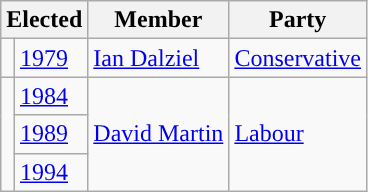<table class="wikitable">
<tr>
<th colspan="2">Elected</th>
<th>Member</th>
<th>Party</th>
</tr>
<tr>
<td style="background-color: "></td>
<td><a href='#'>1979</a></td>
<td><a href='#'>Ian Dalziel</a></td>
<td><a href='#'>Conservative</a></td>
</tr>
<tr>
<td rowspan="3" style="background-color: "></td>
<td><a href='#'>1984</a></td>
<td rowspan="3"><a href='#'>David Martin</a></td>
<td rowspan="3"><a href='#'>Labour</a></td>
</tr>
<tr>
<td><a href='#'>1989</a></td>
</tr>
<tr>
<td><a href='#'>1994</a></td>
</tr>
</table>
